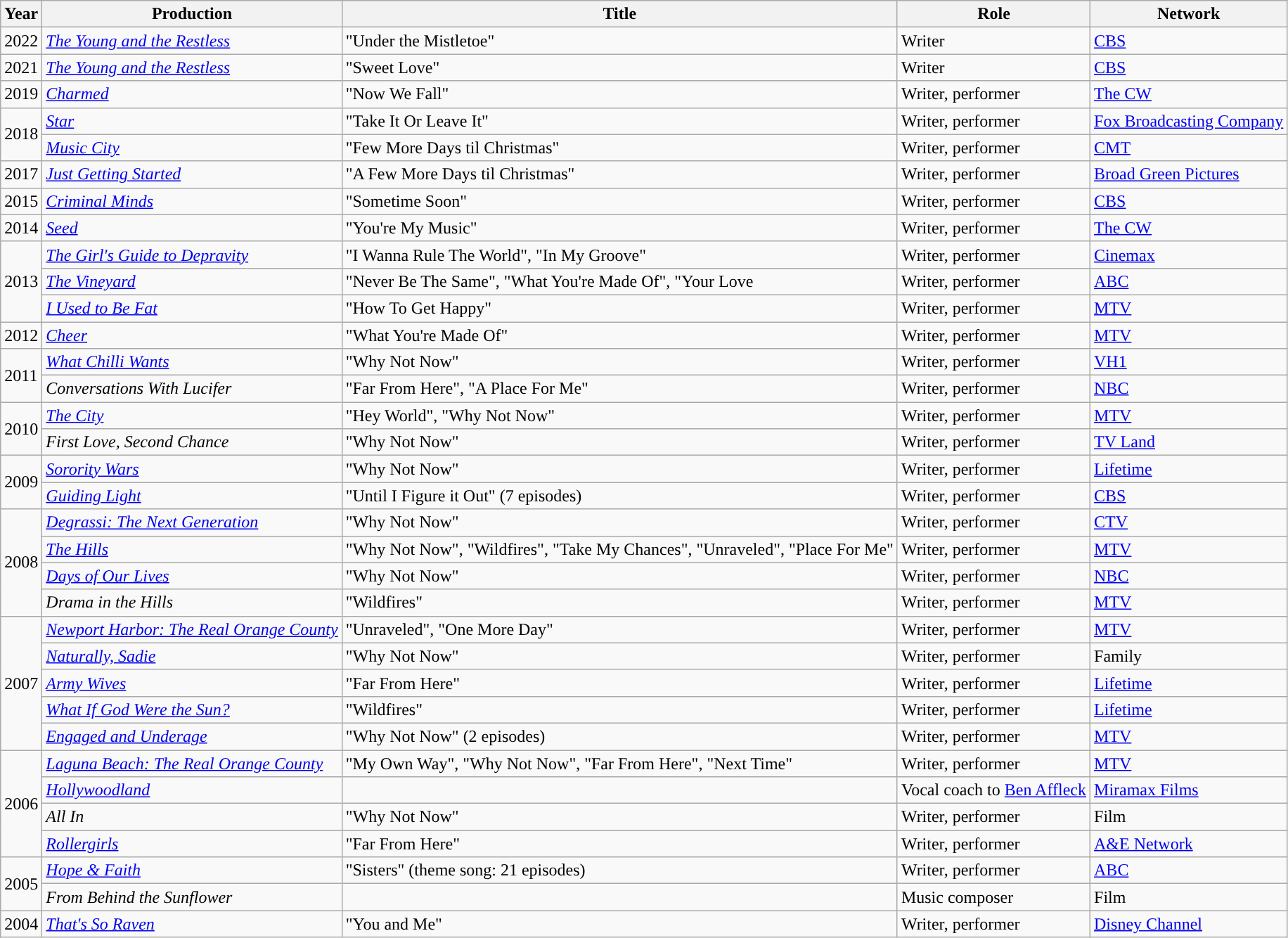<table class="wikitable">
<tr>
<th>Year</th>
<th>Production</th>
<th>Title</th>
<th>Role</th>
<th>Network</th>
</tr>
<tr>
<td rowspan="1">2022</td>
<td><em><a href='#'>The Young and the Restless</a></em></td>
<td>"Under the Mistletoe"</td>
<td>Writer</td>
<td><a href='#'>CBS</a></td>
</tr>
<tr>
<td rowspan="1">2021</td>
<td><em><a href='#'>The Young and the Restless</a></em></td>
<td>"Sweet Love"</td>
<td>Writer</td>
<td><a href='#'>CBS</a></td>
</tr>
<tr>
<td rowspan="1">2019</td>
<td><em><a href='#'>Charmed</a></em></td>
<td>"Now We Fall"</td>
<td>Writer, performer</td>
<td><a href='#'>The CW</a></td>
</tr>
<tr>
<td rowspan="2">2018</td>
<td><em><a href='#'>Star</a></em></td>
<td>"Take It Or Leave It"</td>
<td>Writer, performer</td>
<td><a href='#'>Fox Broadcasting Company</a></td>
</tr>
<tr>
<td><em><a href='#'>Music City</a></em></td>
<td>"Few More Days til Christmas"</td>
<td>Writer, performer</td>
<td><a href='#'>CMT</a></td>
</tr>
<tr>
<td rowspan="1">2017</td>
<td><em><a href='#'>Just Getting Started</a></em></td>
<td>"A Few More Days til Christmas"</td>
<td>Writer, performer</td>
<td><a href='#'>Broad Green Pictures</a></td>
</tr>
<tr>
<td rowspan="1">2015</td>
<td><em><a href='#'>Criminal Minds</a></em></td>
<td>"Sometime Soon"</td>
<td>Writer, performer</td>
<td><a href='#'>CBS</a></td>
</tr>
<tr>
<td rowspan="1">2014</td>
<td><em><a href='#'>Seed</a></em></td>
<td>"You're My Music"</td>
<td>Writer, performer</td>
<td><a href='#'>The CW</a></td>
</tr>
<tr>
<td rowspan="3">2013</td>
<td><em><a href='#'>The Girl's Guide to Depravity</a></em></td>
<td>"I Wanna Rule The World", "In My Groove"</td>
<td>Writer, performer</td>
<td><a href='#'>Cinemax</a></td>
</tr>
<tr>
<td><em><a href='#'>The Vineyard</a></em></td>
<td>"Never Be The Same", "What You're Made Of", "Your Love</td>
<td>Writer, performer</td>
<td><a href='#'>ABC</a></td>
</tr>
<tr>
<td><em><a href='#'>I Used to Be Fat</a></em></td>
<td>"How To Get Happy"</td>
<td>Writer, performer</td>
<td><a href='#'>MTV</a></td>
</tr>
<tr>
<td rowspan="1">2012</td>
<td><em><a href='#'>Cheer</a></em></td>
<td>"What You're Made Of"</td>
<td>Writer, performer</td>
<td><a href='#'>MTV</a></td>
</tr>
<tr>
<td rowspan="2">2011</td>
<td><em><a href='#'>What Chilli Wants</a></em></td>
<td>"Why Not Now"</td>
<td>Writer, performer</td>
<td><a href='#'>VH1</a></td>
</tr>
<tr>
<td><em>Conversations With Lucifer</em></td>
<td>"Far From Here", "A Place For Me"</td>
<td>Writer, performer</td>
<td><a href='#'>NBC</a></td>
</tr>
<tr>
<td rowspan="2">2010</td>
<td><em><a href='#'>The City</a></em></td>
<td>"Hey World", "Why Not Now"</td>
<td>Writer, performer</td>
<td><a href='#'>MTV</a></td>
</tr>
<tr>
<td><em>First Love, Second Chance</em></td>
<td>"Why Not Now"</td>
<td>Writer, performer</td>
<td><a href='#'>TV Land</a></td>
</tr>
<tr>
<td rowspan="2">2009</td>
<td><em><a href='#'>Sorority Wars</a></em></td>
<td>"Why Not Now"</td>
<td>Writer, performer</td>
<td><a href='#'>Lifetime</a></td>
</tr>
<tr>
<td><em><a href='#'>Guiding Light</a></em></td>
<td>"Until I Figure it Out" (7 episodes)</td>
<td>Writer, performer</td>
<td><a href='#'>CBS</a></td>
</tr>
<tr>
<td rowspan="4">2008</td>
<td><em><a href='#'>Degrassi: The Next Generation</a></em></td>
<td>"Why Not Now"</td>
<td>Writer, performer</td>
<td><a href='#'>CTV</a></td>
</tr>
<tr>
<td><em><a href='#'>The Hills</a></em></td>
<td>"Why Not Now", "Wildfires", "Take My Chances", "Unraveled", "Place For Me"</td>
<td>Writer, performer</td>
<td><a href='#'>MTV</a></td>
</tr>
<tr>
<td><em><a href='#'>Days of Our Lives</a></em></td>
<td>"Why Not Now"</td>
<td>Writer, performer</td>
<td><a href='#'>NBC</a></td>
</tr>
<tr>
<td><em>Drama in the Hills</em></td>
<td>"Wildfires"</td>
<td>Writer, performer</td>
<td><a href='#'>MTV</a></td>
</tr>
<tr>
<td rowspan="5">2007</td>
<td><em><a href='#'>Newport Harbor: The Real Orange County</a></em></td>
<td>"Unraveled", "One More Day"</td>
<td>Writer, performer</td>
<td><a href='#'>MTV</a></td>
</tr>
<tr>
<td><em><a href='#'>Naturally, Sadie</a></em></td>
<td>"Why Not Now"</td>
<td>Writer, performer</td>
<td>Family</td>
</tr>
<tr>
<td><em><a href='#'>Army Wives</a></em></td>
<td>"Far From Here"</td>
<td>Writer, performer</td>
<td><a href='#'>Lifetime</a></td>
</tr>
<tr>
<td><em><a href='#'>What If God Were the Sun?</a></em></td>
<td>"Wildfires"</td>
<td>Writer, performer</td>
<td><a href='#'>Lifetime</a></td>
</tr>
<tr>
<td><em><a href='#'>Engaged and Underage</a></em></td>
<td>"Why Not Now" (2 episodes)</td>
<td>Writer, performer</td>
<td><a href='#'>MTV</a></td>
</tr>
<tr>
<td rowspan="4">2006</td>
<td><em><a href='#'>Laguna Beach: The Real Orange County</a></em></td>
<td>"My Own Way", "Why Not Now", "Far From Here", "Next Time"</td>
<td>Writer, performer</td>
<td><a href='#'>MTV</a></td>
</tr>
<tr>
<td><em><a href='#'>Hollywoodland</a></em></td>
<td></td>
<td>Vocal coach to <a href='#'>Ben Affleck</a></td>
<td><a href='#'>Miramax Films</a></td>
</tr>
<tr>
<td><em>All In</em></td>
<td>"Why Not Now"</td>
<td>Writer, performer</td>
<td>Film</td>
</tr>
<tr>
<td><em><a href='#'>Rollergirls</a></em></td>
<td>"Far From Here"</td>
<td>Writer, performer</td>
<td><a href='#'>A&E Network</a></td>
</tr>
<tr>
<td rowspan="2">2005</td>
<td><em><a href='#'>Hope & Faith</a></em></td>
<td>"Sisters" (theme song: 21 episodes)</td>
<td>Writer, performer</td>
<td><a href='#'>ABC</a></td>
</tr>
<tr>
<td><em>From Behind the Sunflower</em></td>
<td></td>
<td>Music composer</td>
<td>Film</td>
</tr>
<tr>
<td rowspan="1">2004</td>
<td><em><a href='#'>That's So Raven</a></em></td>
<td>"You and Me"</td>
<td>Writer, performer</td>
<td><a href='#'>Disney Channel</a></td>
</tr>
</table>
